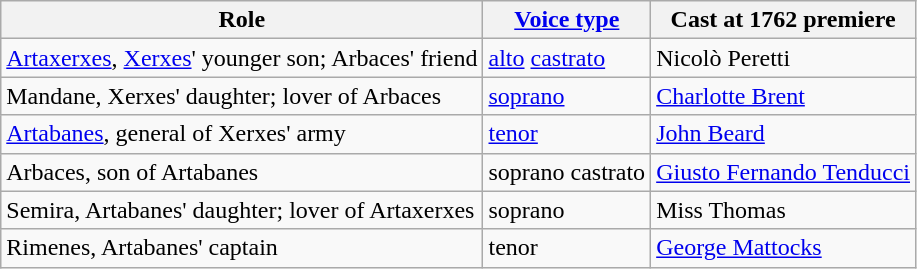<table class="wikitable">
<tr>
<th>Role</th>
<th><a href='#'>Voice type</a></th>
<th>Cast at 1762 premiere</th>
</tr>
<tr>
<td><a href='#'>Artaxerxes</a>, <a href='#'>Xerxes</a>' younger son; Arbaces' friend</td>
<td><a href='#'>alto</a> <a href='#'>castrato</a></td>
<td>Nicolò Peretti</td>
</tr>
<tr>
<td>Mandane, Xerxes' daughter; lover of Arbaces</td>
<td><a href='#'>soprano</a></td>
<td><a href='#'>Charlotte Brent</a></td>
</tr>
<tr>
<td><a href='#'>Artabanes</a>, general of Xerxes' army</td>
<td><a href='#'>tenor</a></td>
<td><a href='#'>John Beard</a></td>
</tr>
<tr>
<td>Arbaces, son of Artabanes</td>
<td>soprano castrato</td>
<td><a href='#'>Giusto Fernando Tenducci</a></td>
</tr>
<tr>
<td>Semira, Artabanes' daughter; lover of Artaxerxes</td>
<td>soprano</td>
<td>Miss Thomas</td>
</tr>
<tr>
<td>Rimenes, Artabanes' captain</td>
<td>tenor</td>
<td><a href='#'>George Mattocks</a></td>
</tr>
</table>
